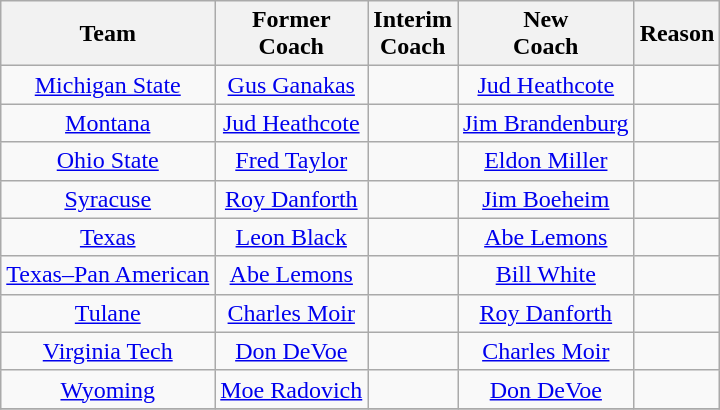<table class="wikitable" style="text-align:center;">
<tr>
<th>Team</th>
<th>Former<br>Coach</th>
<th>Interim<br>Coach</th>
<th>New<br>Coach</th>
<th>Reason</th>
</tr>
<tr>
<td><a href='#'>Michigan State</a></td>
<td><a href='#'>Gus Ganakas</a></td>
<td></td>
<td><a href='#'>Jud Heathcote</a></td>
<td></td>
</tr>
<tr>
<td><a href='#'>Montana</a></td>
<td><a href='#'>Jud Heathcote</a></td>
<td></td>
<td><a href='#'>Jim Brandenburg</a></td>
<td></td>
</tr>
<tr>
<td><a href='#'>Ohio State</a></td>
<td><a href='#'>Fred Taylor</a></td>
<td></td>
<td><a href='#'>Eldon Miller</a></td>
<td></td>
</tr>
<tr>
<td><a href='#'>Syracuse</a></td>
<td><a href='#'>Roy Danforth</a></td>
<td></td>
<td><a href='#'>Jim Boeheim</a></td>
<td></td>
</tr>
<tr>
<td><a href='#'>Texas</a></td>
<td><a href='#'>Leon Black</a></td>
<td></td>
<td><a href='#'>Abe Lemons</a></td>
<td></td>
</tr>
<tr>
<td><a href='#'>Texas–Pan American</a></td>
<td><a href='#'>Abe Lemons</a></td>
<td></td>
<td><a href='#'>Bill White</a></td>
<td></td>
</tr>
<tr>
<td><a href='#'>Tulane</a></td>
<td><a href='#'>Charles Moir</a></td>
<td></td>
<td><a href='#'>Roy Danforth</a></td>
<td></td>
</tr>
<tr>
<td><a href='#'>Virginia Tech</a></td>
<td><a href='#'>Don DeVoe</a></td>
<td></td>
<td><a href='#'>Charles Moir</a></td>
<td></td>
</tr>
<tr>
<td><a href='#'>Wyoming</a></td>
<td><a href='#'>Moe Radovich</a></td>
<td></td>
<td><a href='#'>Don DeVoe</a></td>
<td></td>
</tr>
<tr>
</tr>
</table>
